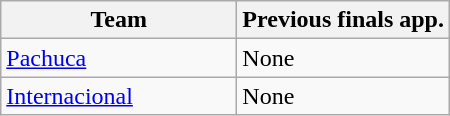<table class="wikitable">
<tr>
<th width=150px>Team</th>
<th>Previous finals app.</th>
</tr>
<tr>
<td> <a href='#'>Pachuca</a></td>
<td>None</td>
</tr>
<tr>
<td> <a href='#'>Internacional</a></td>
<td>None</td>
</tr>
</table>
